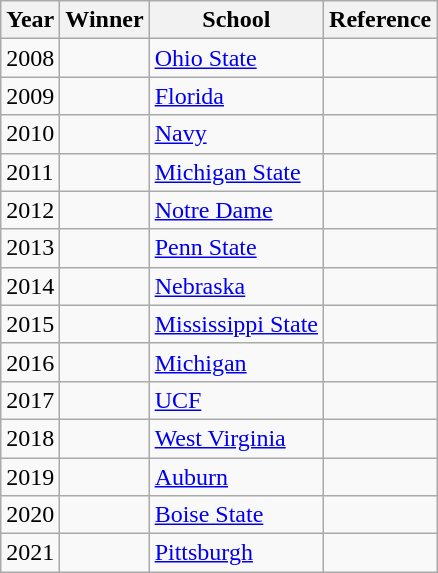<table class="wikitable sortable">
<tr>
<th>Year</th>
<th>Winner</th>
<th>School</th>
<th>Reference</th>
</tr>
<tr>
<td>2008</td>
<td></td>
<td><a href='#'>Ohio State</a></td>
<td></td>
</tr>
<tr>
<td>2009</td>
<td></td>
<td><a href='#'>Florida</a></td>
<td></td>
</tr>
<tr>
<td>2010</td>
<td></td>
<td><a href='#'>Navy</a></td>
<td></td>
</tr>
<tr>
<td>2011</td>
<td></td>
<td><a href='#'>Michigan State</a></td>
<td></td>
</tr>
<tr>
<td>2012</td>
<td></td>
<td><a href='#'>Notre Dame</a></td>
<td></td>
</tr>
<tr>
<td>2013</td>
<td></td>
<td><a href='#'>Penn State</a></td>
<td></td>
</tr>
<tr>
<td>2014</td>
<td></td>
<td><a href='#'>Nebraska</a></td>
<td></td>
</tr>
<tr>
<td>2015</td>
<td></td>
<td><a href='#'>Mississippi State</a></td>
<td></td>
</tr>
<tr>
<td>2016</td>
<td></td>
<td><a href='#'>Michigan</a></td>
<td></td>
</tr>
<tr>
<td>2017</td>
<td></td>
<td><a href='#'>UCF</a></td>
<td></td>
</tr>
<tr>
<td>2018</td>
<td></td>
<td><a href='#'>West Virginia</a></td>
<td></td>
</tr>
<tr>
<td>2019</td>
<td></td>
<td><a href='#'>Auburn</a></td>
<td></td>
</tr>
<tr>
<td>2020</td>
<td></td>
<td><a href='#'>Boise State</a></td>
<td></td>
</tr>
<tr>
<td>2021</td>
<td></td>
<td><a href='#'>Pittsburgh</a></td>
<td></td>
</tr>
</table>
